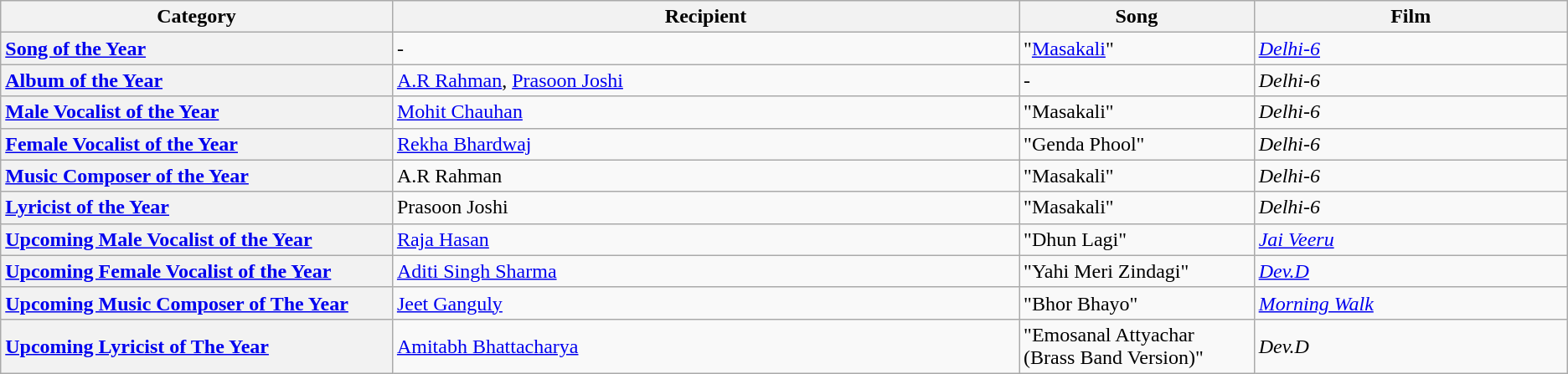<table class="wikitable">
<tr>
<th scope="col" width=25%>Category</th>
<th scope="col" width=40%>Recipient</th>
<th scope="col" width=15%>Song</th>
<th scope="col" width=20%>Film</th>
</tr>
<tr>
<th scope="row" style="text-align: left;"><a href='#'>Song of the Year</a></th>
<td>-</td>
<td>"<a href='#'>Masakali</a>"</td>
<td><em><a href='#'>Delhi-6</a></em></td>
</tr>
<tr>
<th scope="row" style="text-align: left;"><a href='#'>Album of the Year</a></th>
<td><a href='#'>A.R Rahman</a>, <a href='#'>Prasoon Joshi</a></td>
<td>-</td>
<td><em>Delhi-6</em></td>
</tr>
<tr>
<th scope="row" style="text-align: left;"><a href='#'>Male Vocalist of the Year</a></th>
<td><a href='#'>Mohit Chauhan</a></td>
<td>"Masakali"</td>
<td><em>Delhi-6</em></td>
</tr>
<tr>
<th scope="row" style="text-align: left;"><a href='#'>Female Vocalist of the Year</a></th>
<td><a href='#'>Rekha Bhardwaj</a></td>
<td>"Genda Phool"</td>
<td><em>Delhi-6</em></td>
</tr>
<tr>
<th scope="row" style="text-align: left;"><a href='#'>Music Composer of the Year</a></th>
<td>A.R Rahman</td>
<td>"Masakali"</td>
<td><em>Delhi-6</em></td>
</tr>
<tr>
<th scope="row" style="text-align: left;"><a href='#'>Lyricist of the Year</a></th>
<td>Prasoon Joshi</td>
<td>"Masakali"</td>
<td><em>Delhi-6</em></td>
</tr>
<tr>
<th scope="row" style="text-align: left;"><a href='#'>Upcoming Male Vocalist of the Year</a></th>
<td><a href='#'>Raja Hasan</a></td>
<td>"Dhun Lagi"</td>
<td><em><a href='#'>Jai Veeru</a></em></td>
</tr>
<tr>
<th scope="row" style="text-align: left;"><a href='#'>Upcoming Female Vocalist of the Year</a></th>
<td><a href='#'>Aditi Singh Sharma</a></td>
<td>"Yahi Meri Zindagi"</td>
<td><em><a href='#'>Dev.D</a></em></td>
</tr>
<tr>
<th scope="row" style="text-align: left;"><a href='#'>Upcoming Music Composer of The Year</a></th>
<td><a href='#'>Jeet Ganguly</a></td>
<td>"Bhor Bhayo"</td>
<td><em><a href='#'>Morning Walk</a></em></td>
</tr>
<tr>
<th scope="row" style="text-align: left;"><a href='#'>Upcoming Lyricist of The Year</a></th>
<td><a href='#'>Amitabh Bhattacharya</a></td>
<td>"Emosanal Attyachar (Brass Band Version)"</td>
<td><em>Dev.D</em></td>
</tr>
</table>
